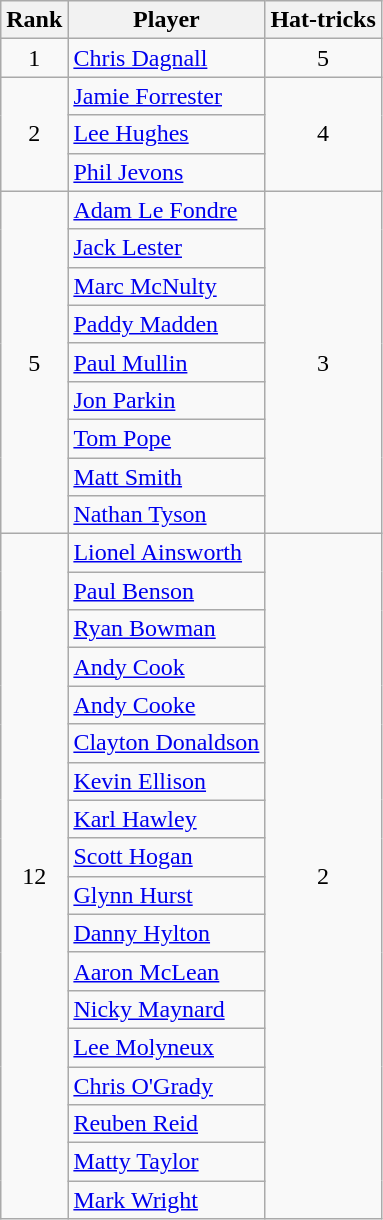<table class="wikitable">
<tr>
<th>Rank</th>
<th>Player</th>
<th>Hat-tricks</th>
</tr>
<tr>
<td align=center rowspan="1">1</td>
<td> <a href='#'>Chris Dagnall</a></td>
<td align=center rowspan="1">5</td>
</tr>
<tr>
<td align=center rowspan="3">2</td>
<td> <a href='#'>Jamie Forrester</a></td>
<td align=center rowspan="3">4</td>
</tr>
<tr>
<td> <a href='#'>Lee Hughes</a></td>
</tr>
<tr>
<td> <a href='#'>Phil Jevons</a></td>
</tr>
<tr>
<td rowspan="9" align="center">5</td>
<td> <a href='#'>Adam Le Fondre</a></td>
<td rowspan="9" align="center">3</td>
</tr>
<tr>
<td> <a href='#'>Jack Lester</a></td>
</tr>
<tr>
<td> <a href='#'>Marc McNulty</a></td>
</tr>
<tr>
<td> <a href='#'>Paddy Madden</a></td>
</tr>
<tr>
<td> <a href='#'>Paul Mullin</a></td>
</tr>
<tr>
<td> <a href='#'>Jon Parkin</a></td>
</tr>
<tr>
<td> <a href='#'>Tom Pope</a></td>
</tr>
<tr>
<td> <a href='#'>Matt Smith</a></td>
</tr>
<tr>
<td> <a href='#'>Nathan Tyson</a></td>
</tr>
<tr>
<td rowspan="20" align="center">12</td>
<td> <a href='#'>Lionel Ainsworth</a></td>
<td rowspan="20" align="center">2</td>
</tr>
<tr>
<td> <a href='#'>Paul Benson</a></td>
</tr>
<tr>
<td> <a href='#'>Ryan Bowman</a></td>
</tr>
<tr>
<td> <a href='#'>Andy Cook</a></td>
</tr>
<tr>
<td> <a href='#'>Andy Cooke</a></td>
</tr>
<tr>
<td> <a href='#'>Clayton Donaldson</a></td>
</tr>
<tr>
<td> <a href='#'>Kevin Ellison</a></td>
</tr>
<tr>
<td> <a href='#'>Karl Hawley</a></td>
</tr>
<tr>
<td> <a href='#'>Scott Hogan</a></td>
</tr>
<tr>
<td> <a href='#'>Glynn Hurst</a></td>
</tr>
<tr>
<td> <a href='#'>Danny Hylton</a></td>
</tr>
<tr>
<td> <a href='#'>Aaron McLean</a></td>
</tr>
<tr>
<td> <a href='#'>Nicky Maynard</a></td>
</tr>
<tr>
<td> <a href='#'>Lee Molyneux</a></td>
</tr>
<tr>
<td> <a href='#'>Chris O'Grady</a></td>
</tr>
<tr>
<td> <a href='#'>Reuben Reid</a></td>
</tr>
<tr>
<td> <a href='#'>Matty Taylor</a></td>
</tr>
<tr>
<td> <a href='#'>Mark Wright</a></td>
</tr>
</table>
